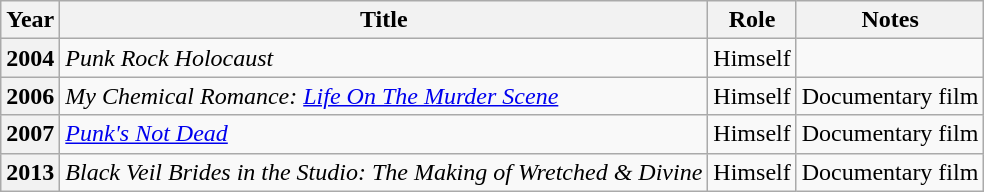<table class="wikitable plainrowheaders sortable">
<tr>
<th scope="col">Year</th>
<th scope="col">Title</th>
<th scope="col">Role</th>
<th scope="col" class="unsortable">Notes</th>
</tr>
<tr>
<th scope="row">2004</th>
<td><em>Punk Rock Holocaust</em></td>
<td>Himself</td>
<td></td>
</tr>
<tr>
<th scope="row">2006</th>
<td><em>My Chemical Romance: <a href='#'>Life On The Murder Scene</a></em></td>
<td>Himself</td>
<td>Documentary film</td>
</tr>
<tr>
<th scope="row">2007</th>
<td><em><a href='#'>Punk's Not Dead</a></em></td>
<td>Himself</td>
<td>Documentary film</td>
</tr>
<tr>
<th scope="row">2013</th>
<td><em>Black Veil Brides in the Studio: The Making of Wretched & Divine</em></td>
<td>Himself</td>
<td>Documentary film</td>
</tr>
</table>
